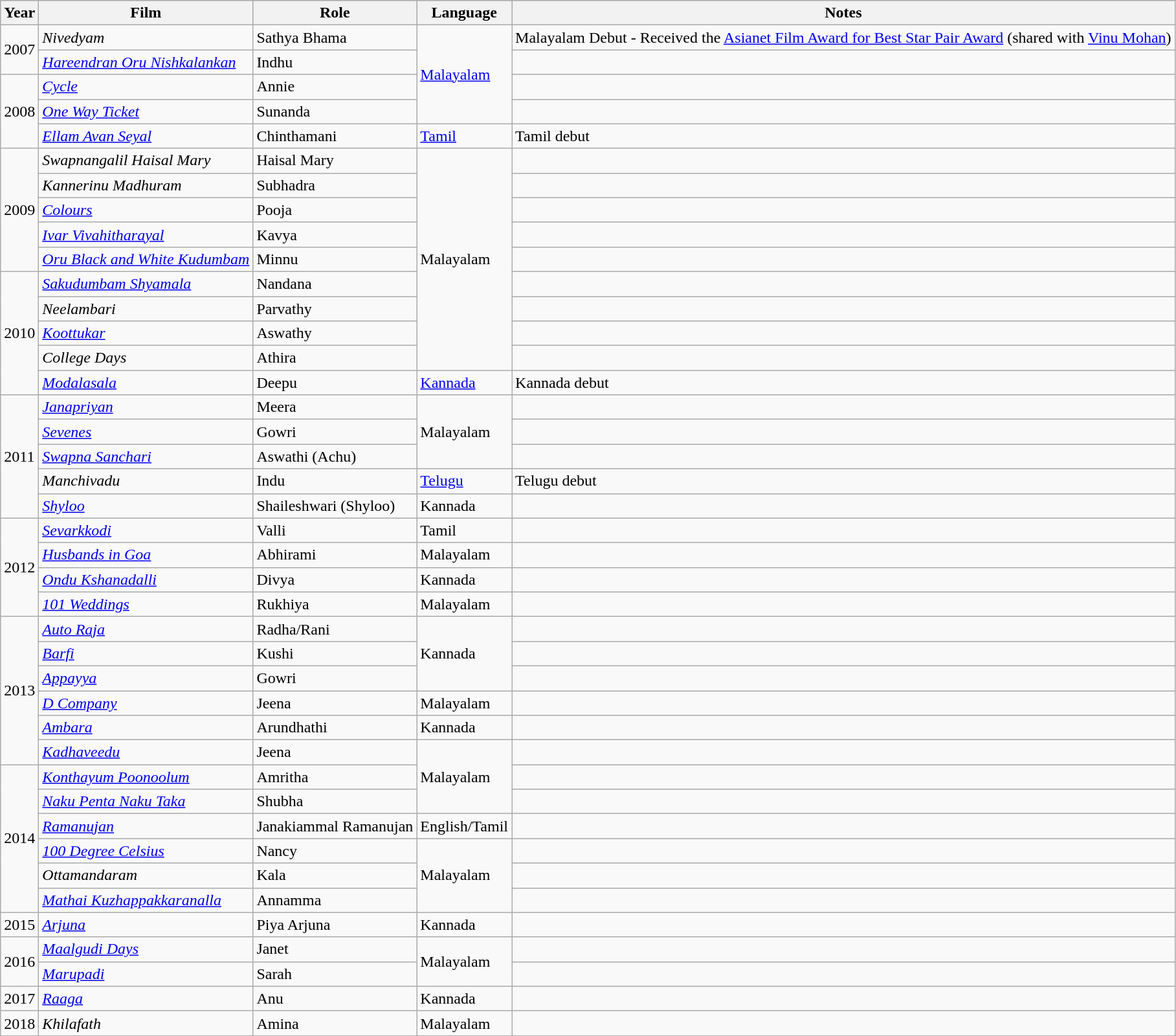<table class="wikitable sortable">
<tr style="background:#ccc; text-align:center;">
<th>Year</th>
<th>Film</th>
<th>Role</th>
<th>Language</th>
<th>Notes</th>
</tr>
<tr>
<td rowspan="2">2007</td>
<td><em>Nivedyam</em></td>
<td>Sathya Bhama</td>
<td rowspan="4"><a href='#'>Malayalam</a></td>
<td>Malayalam Debut - Received the <a href='#'>Asianet Film Award for Best Star Pair Award</a> (shared with <a href='#'>Vinu Mohan</a>)</td>
</tr>
<tr>
<td><em><a href='#'>Hareendran Oru Nishkalankan</a></em></td>
<td>Indhu</td>
<td></td>
</tr>
<tr>
<td rowspan="3">2008</td>
<td><em><a href='#'>Cycle</a></em></td>
<td>Annie</td>
<td></td>
</tr>
<tr>
<td><em><a href='#'>One Way Ticket</a></em></td>
<td>Sunanda</td>
<td></td>
</tr>
<tr>
<td><em><a href='#'>Ellam Avan Seyal</a></em></td>
<td>Chinthamani</td>
<td><a href='#'>Tamil</a></td>
<td>Tamil debut</td>
</tr>
<tr>
<td rowspan="5">2009</td>
<td><em>Swapnangalil Haisal Mary</em></td>
<td>Haisal Mary</td>
<td rowspan="9">Malayalam</td>
<td></td>
</tr>
<tr>
<td><em>Kannerinu Madhuram</em></td>
<td>Subhadra</td>
<td></td>
</tr>
<tr>
<td><em><a href='#'>Colours</a></em></td>
<td>Pooja</td>
<td></td>
</tr>
<tr>
<td><em><a href='#'>Ivar Vivahitharayal</a></em></td>
<td>Kavya</td>
<td></td>
</tr>
<tr>
<td><em><a href='#'>Oru Black and White Kudumbam</a></em></td>
<td>Minnu</td>
<td></td>
</tr>
<tr>
<td rowspan="5">2010</td>
<td><em><a href='#'>Sakudumbam Shyamala</a></em></td>
<td>Nandana</td>
<td></td>
</tr>
<tr>
<td><em>Neelambari</em></td>
<td>Parvathy</td>
<td></td>
</tr>
<tr>
<td><em><a href='#'>Koottukar</a></em></td>
<td>Aswathy</td>
<td></td>
</tr>
<tr>
<td><em>College Days</em></td>
<td>Athira</td>
<td></td>
</tr>
<tr>
<td><em><a href='#'>Modalasala</a></em></td>
<td>Deepu</td>
<td><a href='#'>Kannada</a></td>
<td>Kannada debut</td>
</tr>
<tr>
<td rowspan="5">2011</td>
<td><em><a href='#'>Janapriyan</a></em></td>
<td>Meera</td>
<td rowspan="3">Malayalam</td>
<td></td>
</tr>
<tr>
<td><em><a href='#'>Sevenes</a></em></td>
<td>Gowri</td>
<td></td>
</tr>
<tr>
<td><em><a href='#'>Swapna Sanchari</a></em></td>
<td>Aswathi (Achu)</td>
<td></td>
</tr>
<tr>
<td><em>Manchivadu</em></td>
<td>Indu</td>
<td><a href='#'>Telugu</a></td>
<td>Telugu debut</td>
</tr>
<tr>
<td><em><a href='#'>Shyloo</a></em></td>
<td>Shaileshwari (Shyloo)</td>
<td>Kannada</td>
<td></td>
</tr>
<tr>
<td rowspan="4">2012</td>
<td><em><a href='#'>Sevarkkodi</a></em></td>
<td>Valli</td>
<td>Tamil</td>
<td></td>
</tr>
<tr>
<td><em><a href='#'>Husbands in Goa</a></em></td>
<td>Abhirami</td>
<td>Malayalam</td>
<td></td>
</tr>
<tr>
<td><em><a href='#'>Ondu Kshanadalli</a></em></td>
<td>Divya</td>
<td>Kannada</td>
<td></td>
</tr>
<tr>
<td><em><a href='#'>101 Weddings</a></em></td>
<td>Rukhiya</td>
<td>Malayalam</td>
<td></td>
</tr>
<tr>
<td rowspan="6">2013</td>
<td><em><a href='#'>Auto Raja</a></em></td>
<td>Radha/Rani</td>
<td rowspan="3">Kannada</td>
<td></td>
</tr>
<tr>
<td><em><a href='#'>Barfi</a></em></td>
<td>Kushi</td>
<td></td>
</tr>
<tr>
<td><em><a href='#'>Appayya</a></em></td>
<td>Gowri</td>
<td></td>
</tr>
<tr>
<td><em><a href='#'>D Company</a></em></td>
<td>Jeena</td>
<td>Malayalam</td>
<td></td>
</tr>
<tr>
<td><em><a href='#'>Ambara</a></em></td>
<td>Arundhathi</td>
<td>Kannada</td>
<td></td>
</tr>
<tr>
<td><em><a href='#'>Kadhaveedu</a></em></td>
<td>Jeena</td>
<td rowspan="3">Malayalam</td>
<td></td>
</tr>
<tr>
<td rowspan="6">2014</td>
<td><em><a href='#'>Konthayum Poonoolum</a></em></td>
<td>Amritha</td>
<td></td>
</tr>
<tr>
<td><em><a href='#'>Naku Penta Naku Taka</a></em></td>
<td>Shubha</td>
<td></td>
</tr>
<tr>
<td><em><a href='#'>Ramanujan</a></em></td>
<td>Janakiammal Ramanujan</td>
<td>English/Tamil</td>
<td></td>
</tr>
<tr>
<td><em><a href='#'>100 Degree Celsius</a></em></td>
<td>Nancy</td>
<td rowspan="3">Malayalam</td>
<td></td>
</tr>
<tr>
<td><em>Ottamandaram</em></td>
<td>Kala</td>
<td></td>
</tr>
<tr>
<td><em><a href='#'>Mathai Kuzhappakkaranalla</a></em></td>
<td>Annamma</td>
<td></td>
</tr>
<tr>
<td>2015</td>
<td><em><a href='#'>Arjuna</a></em></td>
<td>Piya Arjuna</td>
<td>Kannada</td>
<td></td>
</tr>
<tr>
<td rowspan="2">2016</td>
<td><em><a href='#'>Maalgudi Days</a></em></td>
<td>Janet</td>
<td rowspan="2">Malayalam</td>
<td></td>
</tr>
<tr>
<td><em><a href='#'>Marupadi</a></em></td>
<td>Sarah</td>
<td></td>
</tr>
<tr>
<td>2017</td>
<td><em><a href='#'>Raaga</a></em></td>
<td>Anu</td>
<td>Kannada</td>
<td></td>
</tr>
<tr>
<td rowspan="1">2018</td>
<td><em>Khilafath</em></td>
<td>Amina</td>
<td>Malayalam</td>
<td></td>
</tr>
</table>
